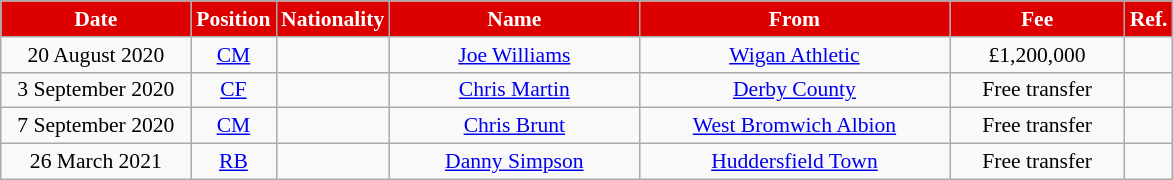<table class="wikitable"  style="text-align:center; font-size:90%; ">
<tr>
<th style="background:#DD0000; color:#FFFFFF; width:120px;">Date</th>
<th style="background:#DD0000; color:#FFFFFF; width:50px;">Position</th>
<th style="background:#DD0000; color:#FFFFFF; width:50px;">Nationality</th>
<th style="background:#DD0000; color:#FFFFFF; width:160px;">Name</th>
<th style="background:#DD0000; color:#FFFFFF; width:200px;">From</th>
<th style="background:#DD0000; color:#FFFFFF; width:110px;">Fee</th>
<th style="background:#DD0000; color:#FFFFFF; width:25px;">Ref.</th>
</tr>
<tr>
<td>20 August 2020</td>
<td><a href='#'>CM</a></td>
<td></td>
<td><a href='#'>Joe Williams</a></td>
<td> <a href='#'>Wigan Athletic</a></td>
<td>£1,200,000</td>
<td></td>
</tr>
<tr>
<td>3 September 2020</td>
<td><a href='#'>CF</a></td>
<td></td>
<td><a href='#'>Chris Martin</a></td>
<td> <a href='#'>Derby County</a></td>
<td>Free transfer</td>
<td></td>
</tr>
<tr>
<td>7 September 2020</td>
<td><a href='#'>CM</a></td>
<td></td>
<td><a href='#'>Chris Brunt</a></td>
<td> <a href='#'>West Bromwich Albion</a></td>
<td>Free transfer</td>
<td></td>
</tr>
<tr>
<td>26 March 2021</td>
<td><a href='#'>RB</a></td>
<td></td>
<td><a href='#'>Danny Simpson</a></td>
<td> <a href='#'>Huddersfield Town</a></td>
<td>Free transfer</td>
<td></td>
</tr>
</table>
